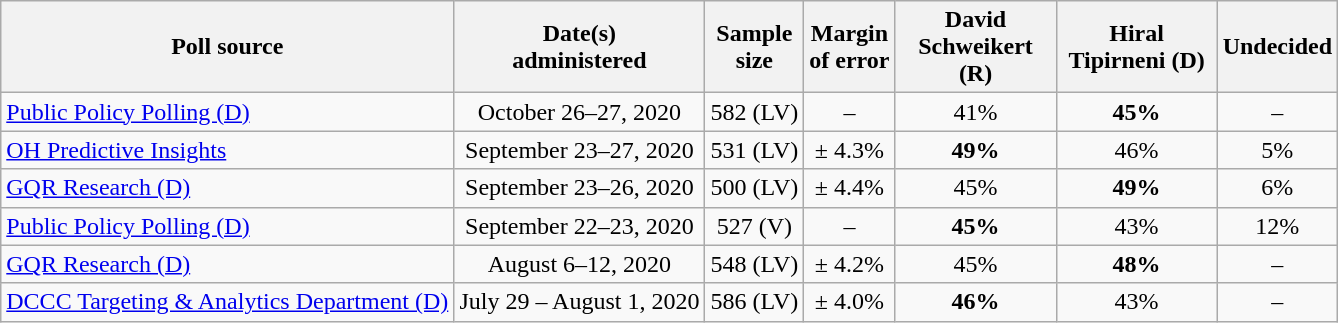<table class="wikitable" style="text-align:center;">
<tr>
<th>Poll source</th>
<th>Date(s)<br>administered</th>
<th>Sample<br>size</th>
<th>Margin<br>of error</th>
<th style="width:100px;">David<br>Schweikert (R)</th>
<th style="width:100px;">Hiral<br>Tipirneni (D)</th>
<th>Undecided</th>
</tr>
<tr>
<td style="text-align:left;"><a href='#'>Public Policy Polling (D)</a></td>
<td>October 26–27, 2020</td>
<td>582 (LV)</td>
<td>–</td>
<td>41%</td>
<td><strong>45%</strong></td>
<td>–</td>
</tr>
<tr>
<td style="text-align:left;"><a href='#'>OH Predictive Insights</a></td>
<td>September 23–27, 2020</td>
<td>531 (LV)</td>
<td>± 4.3%</td>
<td><strong>49%</strong></td>
<td>46%</td>
<td>5%</td>
</tr>
<tr>
<td style="text-align:left;"><a href='#'>GQR Research (D)</a></td>
<td>September 23–26, 2020</td>
<td>500 (LV)</td>
<td>± 4.4%</td>
<td>45%</td>
<td><strong>49%</strong></td>
<td>6%</td>
</tr>
<tr>
<td style="text-align:left;"><a href='#'>Public Policy Polling (D)</a></td>
<td>September 22–23, 2020</td>
<td>527 (V)</td>
<td>–</td>
<td><strong>45%</strong></td>
<td>43%</td>
<td>12%</td>
</tr>
<tr>
<td style="text-align:left;"><a href='#'>GQR Research (D)</a></td>
<td>August 6–12, 2020</td>
<td>548 (LV)</td>
<td>± 4.2%</td>
<td>45%</td>
<td><strong>48%</strong></td>
<td>–</td>
</tr>
<tr>
<td style="text-align:left;"><a href='#'>DCCC Targeting & Analytics Department (D)</a></td>
<td>July 29 – August 1, 2020</td>
<td>586 (LV)</td>
<td>± 4.0%</td>
<td><strong>46%</strong></td>
<td>43%</td>
<td>–</td>
</tr>
</table>
